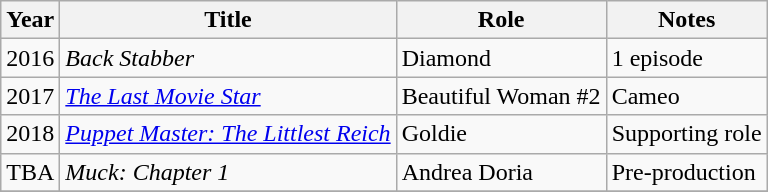<table class="wikitable sortable">
<tr>
<th>Year</th>
<th>Title</th>
<th>Role</th>
<th class="unsortable">Notes</th>
</tr>
<tr>
<td>2016</td>
<td><em>Back Stabber</em></td>
<td>Diamond</td>
<td>1 episode</td>
</tr>
<tr>
<td>2017</td>
<td><em><a href='#'>The Last Movie Star</a></em></td>
<td>Beautiful Woman #2</td>
<td>Cameo</td>
</tr>
<tr>
<td>2018</td>
<td><em><a href='#'>Puppet Master: The Littlest Reich</a></em></td>
<td>Goldie</td>
<td>Supporting role</td>
</tr>
<tr>
<td>TBA</td>
<td><em>Muck: Chapter 1</em></td>
<td>Andrea Doria</td>
<td>Pre-production</td>
</tr>
<tr>
</tr>
</table>
